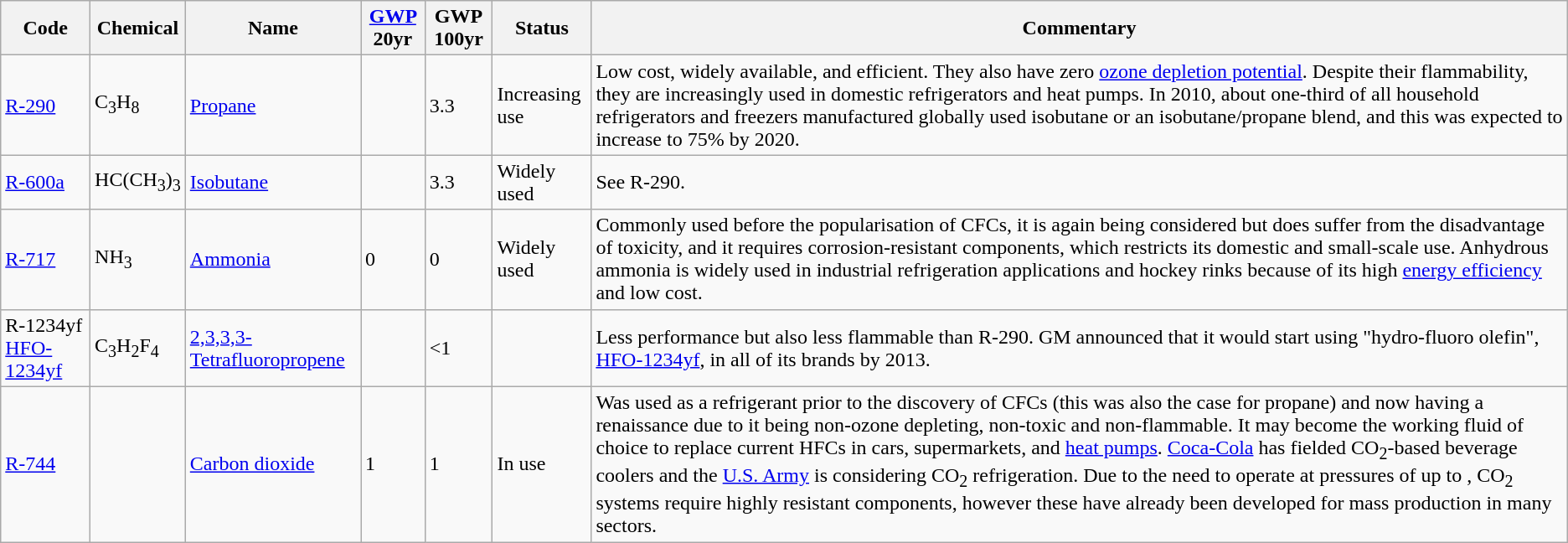<table class="wikitable sortable">
<tr>
<th>Code</th>
<th>Chemical</th>
<th>Name</th>
<th><a href='#'>GWP</a> 20yr</th>
<th>GWP 100yr</th>
<th>Status</th>
<th>Commentary</th>
</tr>
<tr>
<td><a href='#'>R-290</a></td>
<td>C<sub>3</sub>H<sub>8</sub></td>
<td><a href='#'>Propane</a></td>
<td></td>
<td>3.3</td>
<td>Increasing use</td>
<td>Low cost, widely available, and efficient. They also have zero <a href='#'>ozone depletion potential</a>. Despite their flammability, they are increasingly used in domestic refrigerators and heat pumps. In 2010, about one-third of all household refrigerators and freezers manufactured globally used isobutane or an isobutane/propane blend, and this was expected to increase to 75% by 2020.</td>
</tr>
<tr>
<td><a href='#'>R-600a</a></td>
<td>HC(CH<sub>3</sub>)<sub>3</sub></td>
<td><a href='#'>Isobutane</a></td>
<td></td>
<td>3.3</td>
<td>Widely used</td>
<td>See R-290.</td>
</tr>
<tr>
<td><a href='#'>R-717</a></td>
<td>NH<sub>3</sub></td>
<td><a href='#'>Ammonia</a></td>
<td>0</td>
<td>0</td>
<td>Widely used</td>
<td>Commonly used before the popularisation of CFCs, it is again being considered but does suffer from the disadvantage of toxicity, and it requires corrosion-resistant components, which restricts its domestic and small-scale use. Anhydrous ammonia is widely used in industrial refrigeration applications and hockey rinks because of its high <a href='#'>energy efficiency</a> and low cost.</td>
</tr>
<tr>
<td>R-1234yf <a href='#'>HFO-1234yf</a></td>
<td>C<sub>3</sub>H<sub>2</sub>F<sub>4</sub></td>
<td><a href='#'>2,3,3,3-Tetrafluoropropene</a></td>
<td></td>
<td><1</td>
<td></td>
<td>Less performance but also less flammable than R-290. GM announced that it would start using "hydro-fluoro olefin", <a href='#'>HFO-1234yf</a>, in all of its brands by 2013.</td>
</tr>
<tr>
<td><a href='#'>R-744</a></td>
<td></td>
<td><a href='#'>Carbon dioxide</a></td>
<td>1</td>
<td>1</td>
<td>In use</td>
<td>Was used as a refrigerant prior to the discovery of CFCs (this was also the case for propane) and now having a renaissance due to it being non-ozone depleting, non-toxic and non-flammable. It may become the working fluid of choice to replace current HFCs in cars, supermarkets, and <a href='#'>heat pumps</a>. <a href='#'>Coca-Cola</a> has fielded CO<sub>2</sub>-based beverage coolers and the <a href='#'>U.S. Army</a> is considering CO<sub>2</sub> refrigeration. Due to the need to operate at pressures of up to , CO<sub>2</sub> systems require highly resistant components, however these have already been developed for mass production in many sectors.</td>
</tr>
</table>
